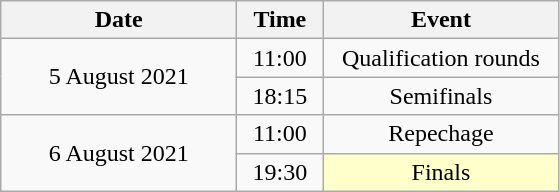<table class = "wikitable" style="text-align:center;">
<tr>
<th width=150>Date</th>
<th width=50>Time</th>
<th width=150>Event</th>
</tr>
<tr>
<td rowspan=2>5 August 2021</td>
<td>11:00</td>
<td>Qualification rounds</td>
</tr>
<tr>
<td>18:15</td>
<td>Semifinals</td>
</tr>
<tr>
<td rowspan=2>6 August 2021</td>
<td>11:00</td>
<td>Repechage</td>
</tr>
<tr>
<td>19:30</td>
<td bgcolor=ffffcc>Finals</td>
</tr>
</table>
